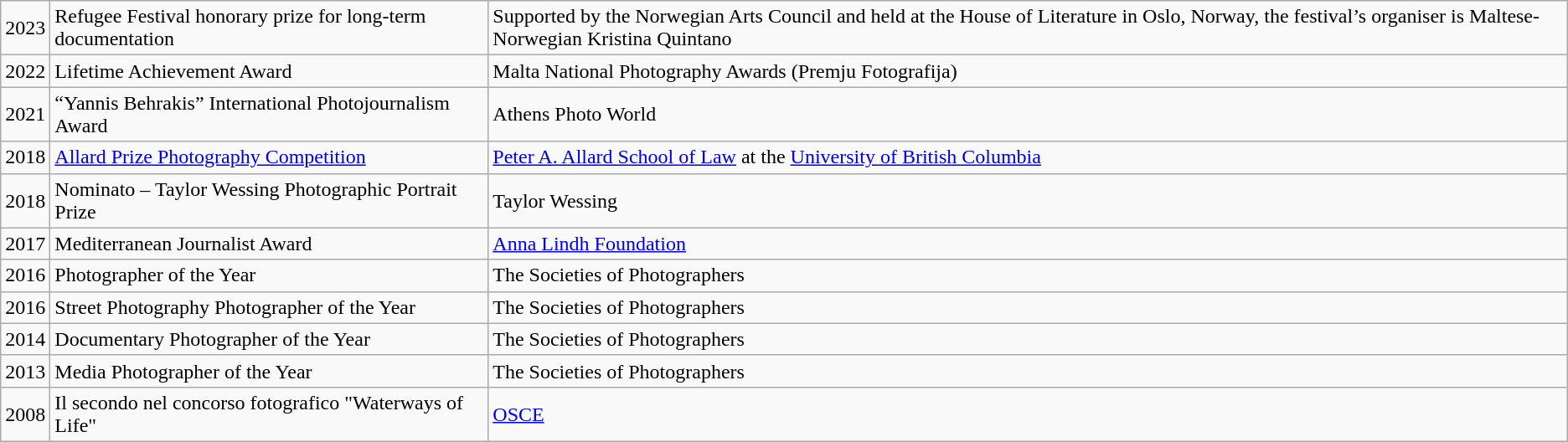<table class="wikitable">
<tr>
<td>2023</td>
<td>Refugee Festival honorary prize for long-term documentation</td>
<td>Supported by the Norwegian Arts Council and held at the House of Literature in Oslo, Norway, the festival’s organiser is Maltese-Norwegian Kristina Quintano</td>
</tr>
<tr>
<td>2022</td>
<td>Lifetime Achievement Award</td>
<td>Malta National Photography Awards (Premju Fotografija)</td>
</tr>
<tr>
<td>2021</td>
<td>“Yannis Behrakis” International Photojournalism Award</td>
<td>Athens Photo World</td>
</tr>
<tr>
<td>2018</td>
<td><a href='#'>Allard Prize Photography Competition</a></td>
<td><a href='#'>Peter A. Allard School of Law</a> at the <a href='#'>University of British Columbia</a></td>
</tr>
<tr>
<td>2018</td>
<td>Nominato – Taylor Wessing Photographic Portrait Prize</td>
<td>Taylor Wessing</td>
</tr>
<tr>
<td>2017</td>
<td>Mediterranean Journalist Award</td>
<td><a href='#'>Anna Lindh Foundation</a></td>
</tr>
<tr>
<td>2016</td>
<td>Photographer of the Year</td>
<td>The Societies of Photographers</td>
</tr>
<tr>
<td>2016</td>
<td>Street Photography Photographer of the Year</td>
<td>The Societies of Photographers</td>
</tr>
<tr>
<td>2014</td>
<td>Documentary Photographer of the Year</td>
<td>The Societies of Photographers</td>
</tr>
<tr>
<td>2013</td>
<td>Media Photographer of the Year</td>
<td>The Societies of Photographers</td>
</tr>
<tr>
<td>2008</td>
<td>Il secondo nel concorso fotografico "Waterways of Life"</td>
<td><a href='#'>OSCE</a></td>
</tr>
</table>
